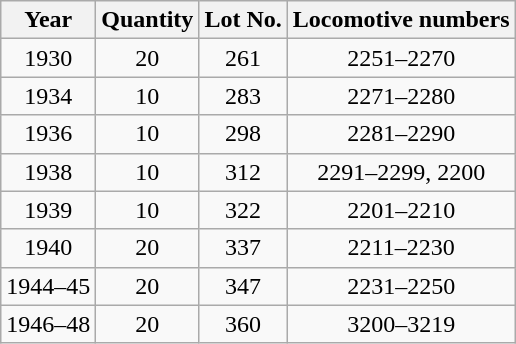<table class="wikitable" style="text-align:center">
<tr>
<th>Year</th>
<th>Quantity</th>
<th>Lot No.</th>
<th>Locomotive numbers</th>
</tr>
<tr>
<td>1930</td>
<td>20</td>
<td>261</td>
<td>2251–2270</td>
</tr>
<tr>
<td>1934</td>
<td>10</td>
<td>283</td>
<td>2271–2280</td>
</tr>
<tr>
<td>1936</td>
<td>10</td>
<td>298</td>
<td>2281–2290</td>
</tr>
<tr>
<td>1938</td>
<td>10</td>
<td>312</td>
<td>2291–2299, 2200</td>
</tr>
<tr>
<td>1939</td>
<td>10</td>
<td>322</td>
<td>2201–2210</td>
</tr>
<tr>
<td>1940</td>
<td>20</td>
<td>337</td>
<td>2211–2230</td>
</tr>
<tr>
<td>1944–45</td>
<td>20</td>
<td>347</td>
<td>2231–2250</td>
</tr>
<tr>
<td>1946–48</td>
<td>20</td>
<td>360</td>
<td>3200–3219</td>
</tr>
</table>
